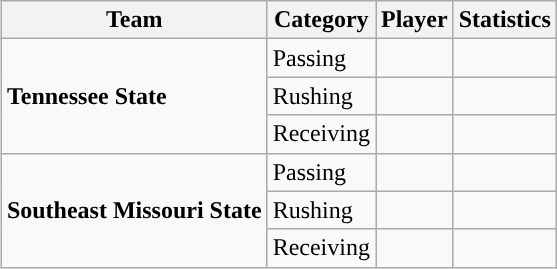<table class="wikitable" style="float: right;">
<tr>
<th>Team</th>
<th>Category</th>
<th>Player</th>
<th>Statistics</th>
</tr>
<tr>
<td rowspan=3><strong>Tennessee State</strong></td>
<td>Passing</td>
<td></td>
<td></td>
</tr>
<tr>
<td>Rushing</td>
<td></td>
<td></td>
</tr>
<tr>
<td>Receiving</td>
<td></td>
<td></td>
</tr>
<tr>
<td rowspan=3><strong>Southeast Missouri State</strong></td>
<td>Passing</td>
<td></td>
<td></td>
</tr>
<tr>
<td>Rushing</td>
<td></td>
<td></td>
</tr>
<tr>
<td>Receiving</td>
<td></td>
<td></td>
</tr>
</table>
